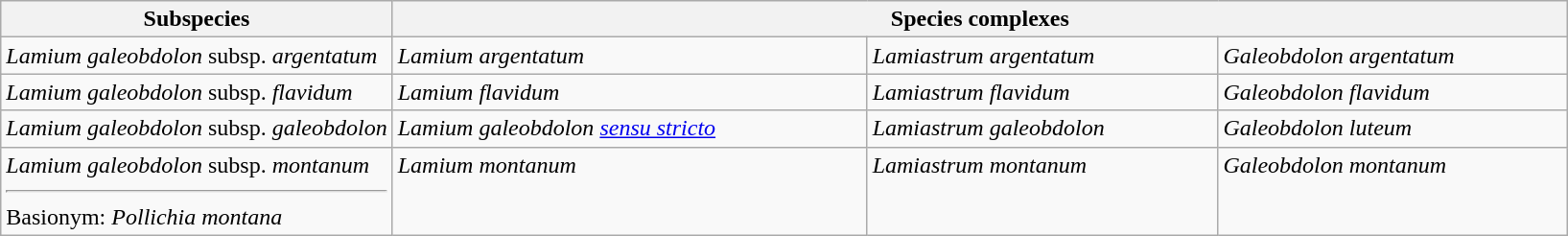<table class="wikitable">
<tr>
<th style="width: 25%">Subspecies</th>
<th colspan="3" style="width: 75%">Species complexes</th>
</tr>
<tr>
<td style="vertical-align: top"><em>Lamium galeobdolon</em> subsp. <em>argentatum</em> </td>
<td style="vertical-align: top"><em>Lamium argentatum</em> </td>
<td style="vertical-align: top"><em>Lamiastrum argentatum</em> </td>
<td style="vertical-align: top"><em>Galeobdolon argentatum</em> </td>
</tr>
<tr>
<td style="vertical-align: top"><em>Lamium galeobdolon</em> subsp. <em>flavidum</em> </td>
<td style="vertical-align: top"><em>Lamium flavidum</em> </td>
<td style="vertical-align: top"><em>Lamiastrum flavidum</em> </td>
<td style="vertical-align: top"><em>Galeobdolon flavidum</em> </td>
</tr>
<tr>
<td style="vertical-align: top"><em>Lamium galeobdolon</em> subsp. <em>galeobdolon</em></td>
<td style="vertical-align: top"><em>Lamium galeobdolon</em>  <em><a href='#'>sensu stricto</a></em></td>
<td style="vertical-align: top"><em>Lamiastrum galeobdolon</em> </td>
<td style="vertical-align: top"><em>Galeobdolon luteum</em> </td>
</tr>
<tr>
<td style="vertical-align: top"><em>Lamium galeobdolon</em> subsp. <em>montanum</em> <hr>Basionym: <em>Pollichia montana</em> </td>
<td style="vertical-align: top"><em>Lamium montanum</em> </td>
<td style="vertical-align: top"><em>Lamiastrum montanum</em> </td>
<td style="vertical-align: top"><em>Galeobdolon montanum</em> </td>
</tr>
</table>
